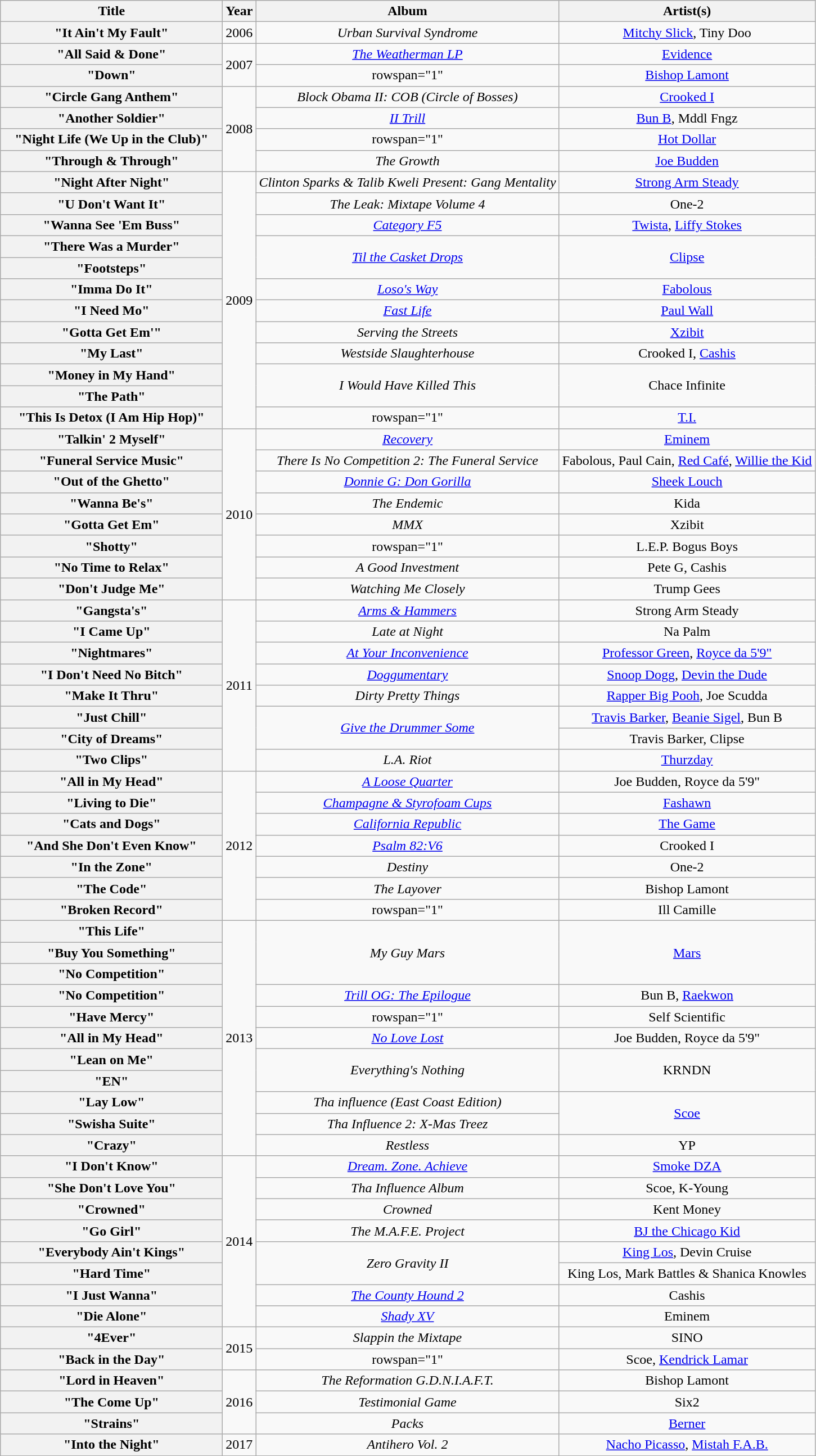<table class="wikitable plainrowheaders" style="text-align:center;">
<tr>
<th scope="col" style="width:16em;">Title</th>
<th scope="col">Year</th>
<th scope="col">Album</th>
<th scope="col">Artist(s)</th>
</tr>
<tr>
<th scope="row">"It Ain't My Fault"</th>
<td rowspan="1">2006</td>
<td rowspan="1"><em>Urban Survival Syndrome</em></td>
<td><a href='#'>Mitchy Slick</a>, Tiny Doo</td>
</tr>
<tr>
<th scope="row">"All Said & Done"</th>
<td rowspan="2">2007</td>
<td rowspan="1"><em><a href='#'>The Weatherman LP</a></em></td>
<td><a href='#'>Evidence</a></td>
</tr>
<tr>
<th scope="row">"Down"</th>
<td>rowspan="1" </td>
<td><a href='#'>Bishop Lamont</a></td>
</tr>
<tr>
<th scope="row">"Circle Gang Anthem"</th>
<td rowspan="4">2008</td>
<td rowspan="1"><em>Block Obama II: COB (Circle of Bosses)</em></td>
<td><a href='#'>Crooked I</a></td>
</tr>
<tr>
<th scope="row">"Another Soldier"</th>
<td rowspan="1"><em><a href='#'>II Trill</a></em></td>
<td><a href='#'>Bun B</a>, Mddl Fngz</td>
</tr>
<tr>
<th scope="row">"Night Life (We Up in the Club)"</th>
<td>rowspan="1" </td>
<td><a href='#'>Hot Dollar</a></td>
</tr>
<tr>
<th scope="row">"Through & Through"</th>
<td rowspan="1"><em>The Growth</em></td>
<td><a href='#'>Joe Budden</a></td>
</tr>
<tr>
<th scope="row">"Night After Night"</th>
<td rowspan="12">2009</td>
<td rowspan="1"><em>Clinton Sparks & Talib Kweli Present: Gang Mentality</em></td>
<td><a href='#'>Strong Arm Steady</a></td>
</tr>
<tr>
<th scope="row">"U Don't Want It"</th>
<td rowspan="1"><em>The Leak: Mixtape Volume 4</em></td>
<td>One-2</td>
</tr>
<tr>
<th scope="row">"Wanna See 'Em Buss"</th>
<td rowspan="1"><em><a href='#'>Category F5</a></em></td>
<td><a href='#'>Twista</a>, <a href='#'>Liffy Stokes</a></td>
</tr>
<tr>
<th scope="row">"There Was a Murder"</th>
<td rowspan="2"><em><a href='#'>Til the Casket Drops</a></em></td>
<td rowspan="2"><a href='#'>Clipse</a></td>
</tr>
<tr>
<th scope="row">"Footsteps"</th>
</tr>
<tr>
<th scope="row">"Imma Do It"</th>
<td rowspan="1"><em><a href='#'>Loso's Way</a></em></td>
<td><a href='#'>Fabolous</a></td>
</tr>
<tr>
<th scope="row">"I Need Mo"</th>
<td rowspan="1"><em><a href='#'>Fast Life</a></em></td>
<td><a href='#'>Paul Wall</a></td>
</tr>
<tr>
<th scope="row">"Gotta Get Em'"</th>
<td rowspan="1"><em>Serving the Streets</em></td>
<td><a href='#'>Xzibit</a></td>
</tr>
<tr>
<th scope="row">"My Last"</th>
<td rowspan="1"><em>Westside Slaughterhouse</em></td>
<td>Crooked I, <a href='#'>Cashis</a></td>
</tr>
<tr>
<th scope="row">"Money in My Hand"</th>
<td rowspan="2"><em>I Would Have Killed This</em></td>
<td rowspan="2">Chace Infinite</td>
</tr>
<tr>
<th scope="row">"The Path"</th>
</tr>
<tr>
<th scope="row">"This Is Detox (I Am Hip Hop)"</th>
<td>rowspan="1" </td>
<td><a href='#'>T.I.</a></td>
</tr>
<tr>
<th scope="row">"Talkin' 2 Myself"</th>
<td rowspan="8">2010</td>
<td rowspan="1"><em><a href='#'>Recovery</a></em></td>
<td><a href='#'>Eminem</a></td>
</tr>
<tr>
<th scope="row">"Funeral Service Music"</th>
<td rowspan="1"><em>There Is No Competition 2: The Funeral Service</em></td>
<td>Fabolous, Paul Cain, <a href='#'>Red Café</a>, <a href='#'>Willie the Kid</a></td>
</tr>
<tr>
<th scope="row">"Out of the Ghetto"</th>
<td rowspan="1"><em><a href='#'>Donnie G: Don Gorilla</a></em></td>
<td><a href='#'>Sheek Louch</a></td>
</tr>
<tr>
<th scope="row">"Wanna Be's"</th>
<td rowspan="1"><em>The Endemic</em></td>
<td>Kida</td>
</tr>
<tr>
<th scope="row">"Gotta Get Em"</th>
<td rowspan="1"><em>MMX</em></td>
<td>Xzibit</td>
</tr>
<tr>
<th scope="row">"Shotty"</th>
<td>rowspan="1" </td>
<td>L.E.P. Bogus Boys</td>
</tr>
<tr>
<th scope="row">"No Time to Relax"</th>
<td rowspan="1"><em>A Good Investment</em></td>
<td>Pete G, Cashis</td>
</tr>
<tr>
<th scope="row">"Don't Judge Me"</th>
<td rowspan="1"><em>Watching Me Closely</em></td>
<td>Trump Gees</td>
</tr>
<tr>
<th scope="row">"Gangsta's"</th>
<td rowspan="8">2011</td>
<td rowspan="1"><em><a href='#'>Arms & Hammers</a></em></td>
<td>Strong Arm Steady</td>
</tr>
<tr>
<th scope="row">"I Came Up"</th>
<td rowspan="1"><em>Late at Night</em></td>
<td>Na Palm</td>
</tr>
<tr>
<th scope="row">"Nightmares"</th>
<td rowspan="1"><em><a href='#'>At Your Inconvenience</a></em></td>
<td><a href='#'>Professor Green</a>, <a href='#'>Royce da 5'9"</a></td>
</tr>
<tr>
<th scope="row">"I Don't Need No Bitch"</th>
<td rowspan="1"><em><a href='#'>Doggumentary</a></em></td>
<td><a href='#'>Snoop Dogg</a>, <a href='#'>Devin the Dude</a></td>
</tr>
<tr>
<th scope="row">"Make It Thru"</th>
<td rowspan="1"><em>Dirty Pretty Things</em></td>
<td><a href='#'>Rapper Big Pooh</a>, Joe Scudda</td>
</tr>
<tr>
<th scope="row">"Just Chill"</th>
<td rowspan="2"><em><a href='#'>Give the Drummer Some</a></em></td>
<td><a href='#'>Travis Barker</a>, <a href='#'>Beanie Sigel</a>, Bun B</td>
</tr>
<tr>
<th scope="row">"City of Dreams"</th>
<td>Travis Barker, Clipse</td>
</tr>
<tr>
<th scope="row">"Two Clips"</th>
<td rowspan="1"><em>L.A. Riot</em></td>
<td><a href='#'>Thurzday</a></td>
</tr>
<tr>
<th scope="row">"All in My Head"</th>
<td rowspan="7">2012</td>
<td rowspan="1"><em><a href='#'>A Loose Quarter</a></em></td>
<td>Joe Budden, Royce da 5'9"</td>
</tr>
<tr>
<th scope="row">"Living to Die"</th>
<td rowspan="1"><em><a href='#'>Champagne & Styrofoam Cups</a></em></td>
<td><a href='#'>Fashawn</a></td>
</tr>
<tr>
<th scope="row">"Cats and Dogs"</th>
<td rowspan="1"><em><a href='#'>California Republic</a></em></td>
<td><a href='#'>The Game</a></td>
</tr>
<tr>
<th scope="row">"And She Don't Even Know"</th>
<td rowspan="1"><em><a href='#'>Psalm 82:V6</a></em></td>
<td>Crooked I</td>
</tr>
<tr>
<th scope="row">"In the Zone"</th>
<td rowspan="1"><em>Destiny</em></td>
<td>One-2</td>
</tr>
<tr>
<th scope="row">"The Code"</th>
<td rowspan="1"><em>The Layover</em></td>
<td>Bishop Lamont</td>
</tr>
<tr>
<th scope="row">"Broken Record"</th>
<td>rowspan="1" </td>
<td>Ill Camille</td>
</tr>
<tr>
<th scope="row">"This Life"</th>
<td rowspan="11">2013</td>
<td rowspan="3"><em>My Guy Mars</em></td>
<td rowspan="3"><a href='#'>Mars</a></td>
</tr>
<tr>
<th scope="row">"Buy You Something"</th>
</tr>
<tr>
<th scope="row">"No Competition"</th>
</tr>
<tr>
<th scope="row">"No Competition"</th>
<td rowspan="1"><em><a href='#'>Trill OG: The Epilogue</a></em></td>
<td>Bun B, <a href='#'>Raekwon</a></td>
</tr>
<tr>
<th scope="row">"Have Mercy"</th>
<td>rowspan="1" </td>
<td>Self Scientific</td>
</tr>
<tr>
<th scope="row">"All in My Head"</th>
<td rowspan="1"><em><a href='#'>No Love Lost</a></em></td>
<td>Joe Budden, Royce da 5'9"</td>
</tr>
<tr>
<th scope="row">"Lean on Me"</th>
<td rowspan="2"><em>Everything's Nothing</em></td>
<td rowspan="2">KRNDN</td>
</tr>
<tr>
<th scope="row">"EN"</th>
</tr>
<tr>
<th scope="row">"Lay Low"</th>
<td rowspan="1"><em>Tha influence (East Coast Edition)</em></td>
<td rowspan="2"><a href='#'>Scoe</a></td>
</tr>
<tr>
<th scope="row">"Swisha Suite"</th>
<td rowspan="1"><em>Tha Influence 2: X-Mas Treez</em></td>
</tr>
<tr>
<th scope="row">"Crazy"</th>
<td rowspan="1"><em>Restless</em></td>
<td>YP</td>
</tr>
<tr>
<th scope="row">"I Don't Know"</th>
<td rowspan="8">2014</td>
<td rowspan="1"><em><a href='#'>Dream. Zone. Achieve</a></em></td>
<td><a href='#'>Smoke DZA</a></td>
</tr>
<tr>
<th scope="row">"She Don't Love You"</th>
<td rowspan="1"><em>Tha Influence Album</em></td>
<td>Scoe, K-Young</td>
</tr>
<tr>
<th scope="row">"Crowned"</th>
<td rowspan="1"><em>Crowned</em></td>
<td>Kent Money</td>
</tr>
<tr>
<th scope="row">"Go Girl"</th>
<td rowspan="1"><em>The M.A.F.E. Project</em></td>
<td><a href='#'>BJ the Chicago Kid</a></td>
</tr>
<tr>
<th scope="row">"Everybody Ain't Kings"</th>
<td rowspan="2"><em>Zero Gravity II</em></td>
<td><a href='#'>King Los</a>, Devin Cruise</td>
</tr>
<tr>
<th scope="row">"Hard Time"</th>
<td>King Los, Mark Battles & Shanica Knowles</td>
</tr>
<tr>
<th scope="row">"I Just Wanna"</th>
<td rowspan="1"><em><a href='#'>The County Hound 2</a></em></td>
<td>Cashis</td>
</tr>
<tr>
<th scope="row">"Die Alone"</th>
<td rowspan="1"><em><a href='#'>Shady XV</a></em></td>
<td>Eminem</td>
</tr>
<tr>
<th scope="row">"4Ever"</th>
<td rowspan="2">2015</td>
<td rowspan="1"><em>Slappin the Mixtape</em></td>
<td>SINO</td>
</tr>
<tr>
<th scope="row">"Back in the Day"</th>
<td>rowspan="1" </td>
<td>Scoe, <a href='#'>Kendrick Lamar</a></td>
</tr>
<tr>
<th scope="row">"Lord in Heaven"</th>
<td rowspan="3">2016</td>
<td rowspan="1"><em>The Reformation G.D.N.I.A.F.T.</em></td>
<td>Bishop Lamont</td>
</tr>
<tr>
<th scope="row">"The Come Up"</th>
<td rowspan="1"><em>Testimonial Game</em></td>
<td>Six2</td>
</tr>
<tr>
<th scope="row">"Strains"</th>
<td rowspan="1"><em>Packs</em></td>
<td><a href='#'>Berner</a></td>
</tr>
<tr>
<th scope="row">"Into the Night"</th>
<td rowspan="1">2017</td>
<td rowspan="1"><em>Antihero Vol. 2</em></td>
<td><a href='#'>Nacho Picasso</a>, <a href='#'>Mistah F.A.B.</a></td>
</tr>
<tr>
</tr>
</table>
